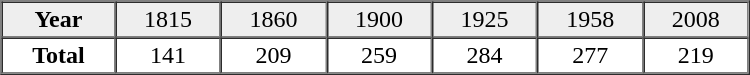<table border="1" cellpadding="2" cellspacing="0" width="500">
<tr bgcolor="#eeeeee" align="center">
<td><strong>Year</strong></td>
<td>1815</td>
<td>1860</td>
<td>1900</td>
<td>1925</td>
<td>1958</td>
<td>2008</td>
</tr>
<tr align="center">
<td><strong>Total</strong></td>
<td>141</td>
<td>209</td>
<td>259</td>
<td>284</td>
<td>277</td>
<td>219</td>
</tr>
</table>
